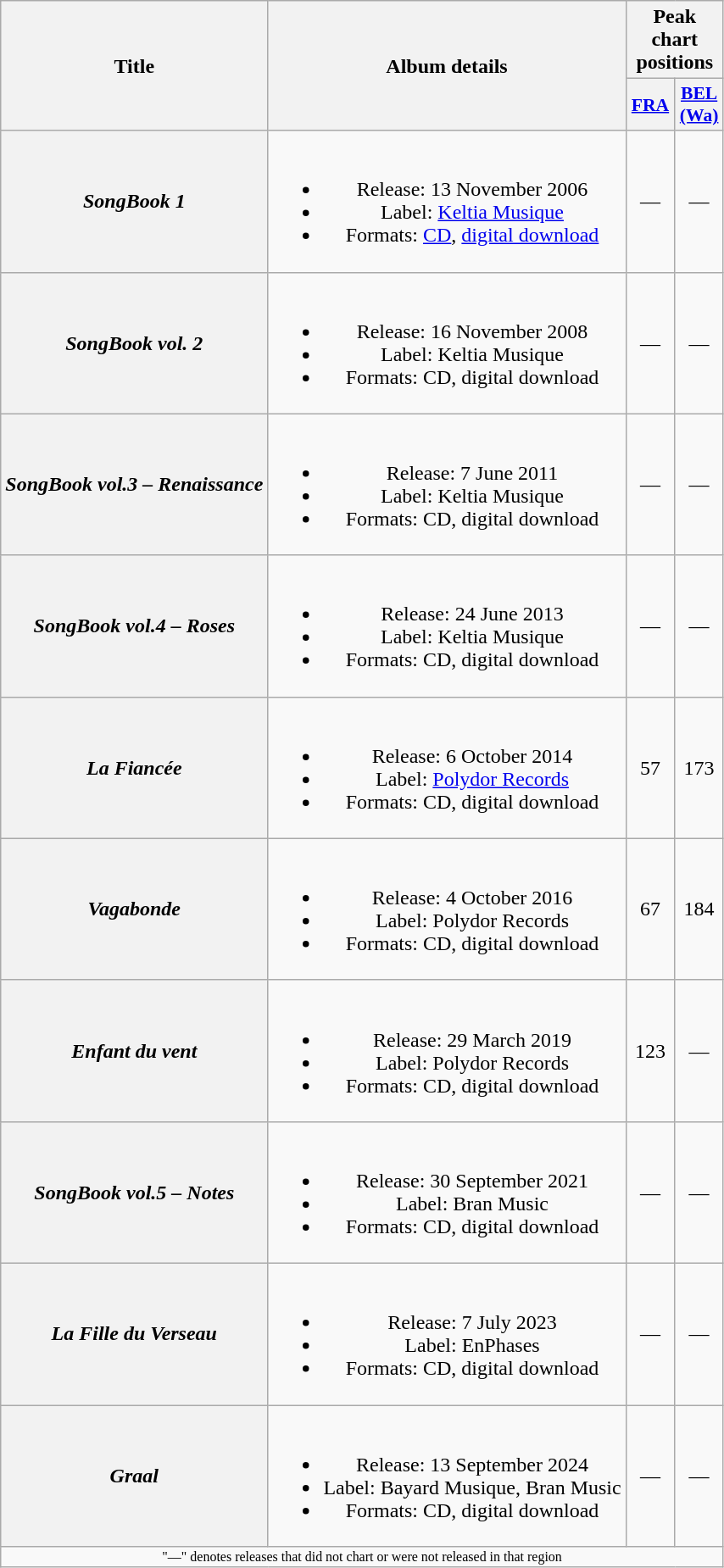<table class="wikitable plainrowheaders" style="text-align:center;">
<tr>
<th scope="col" rowspan="2">Title</th>
<th scope="col" rowspan="2">Album details</th>
<th scope="col" colspan="2">Peak chart positions</th>
</tr>
<tr>
<th scope="col" style="width:2.2em;font-size:90%;"><a href='#'>FRA</a></th>
<th scope="col" style="width:2.2em;font-size:90%;"><a href='#'>BEL (Wa)</a></th>
</tr>
<tr>
<th scope="row"><em>SongBook 1</em></th>
<td><br><ul><li>Release: 13 November 2006</li><li>Label: <a href='#'>Keltia Musique</a></li><li>Formats: <a href='#'>CD</a>, <a href='#'>digital download</a></li></ul></td>
<td>—</td>
<td>—</td>
</tr>
<tr>
<th scope="row"><em>SongBook vol. 2</em></th>
<td><br><ul><li>Release: 16 November 2008</li><li>Label: Keltia Musique</li><li>Formats: CD, digital download</li></ul></td>
<td>—</td>
<td>—</td>
</tr>
<tr>
<th scope="row"><em>SongBook vol.3 – Renaissance</em></th>
<td><br><ul><li>Release: 7 June 2011</li><li>Label: Keltia Musique</li><li>Formats: CD, digital download</li></ul></td>
<td>—</td>
<td>—</td>
</tr>
<tr>
<th scope="row"><em>SongBook vol.4 – Roses</em></th>
<td><br><ul><li>Release: 24 June 2013</li><li>Label: Keltia Musique</li><li>Formats: CD, digital download</li></ul></td>
<td>—</td>
<td>—</td>
</tr>
<tr>
<th scope="row"><em>La Fiancée</em></th>
<td><br><ul><li>Release: 6 October 2014</li><li>Label: <a href='#'>Polydor Records</a></li><li>Formats: CD, digital download</li></ul></td>
<td>57</td>
<td>173</td>
</tr>
<tr>
<th scope="row"><em>Vagabonde</em></th>
<td><br><ul><li>Release: 4 October 2016</li><li>Label: Polydor Records</li><li>Formats: CD, digital download</li></ul></td>
<td>67<br></td>
<td>184</td>
</tr>
<tr>
<th scope="row"><em>Enfant du vent</em></th>
<td><br><ul><li>Release: 29 March 2019</li><li>Label: Polydor Records</li><li>Formats: CD, digital download</li></ul></td>
<td>123<br></td>
<td>—</td>
</tr>
<tr>
<th scope="row"><em>SongBook vol.5 – Notes</em></th>
<td><br><ul><li>Release: 30 September 2021</li><li>Label: Bran Music</li><li>Formats: CD, digital download</li></ul></td>
<td>—</td>
<td>—</td>
</tr>
<tr>
<th scope="row"><em>La Fille du Verseau</em></th>
<td><br><ul><li>Release: 7 July 2023</li><li>Label: EnPhases</li><li>Formats: CD, digital download</li></ul></td>
<td>—</td>
<td>—</td>
</tr>
<tr>
<th scope="row"><em>Graal</em></th>
<td><br><ul><li>Release: 13 September 2024</li><li>Label: Bayard Musique, Bran Music</li><li>Formats: CD, digital download</li></ul></td>
<td>—</td>
<td>—</td>
</tr>
<tr>
<td colspan="4" style="font-size:8pt;">"—" denotes releases that did not chart or were not released in that region</td>
</tr>
</table>
